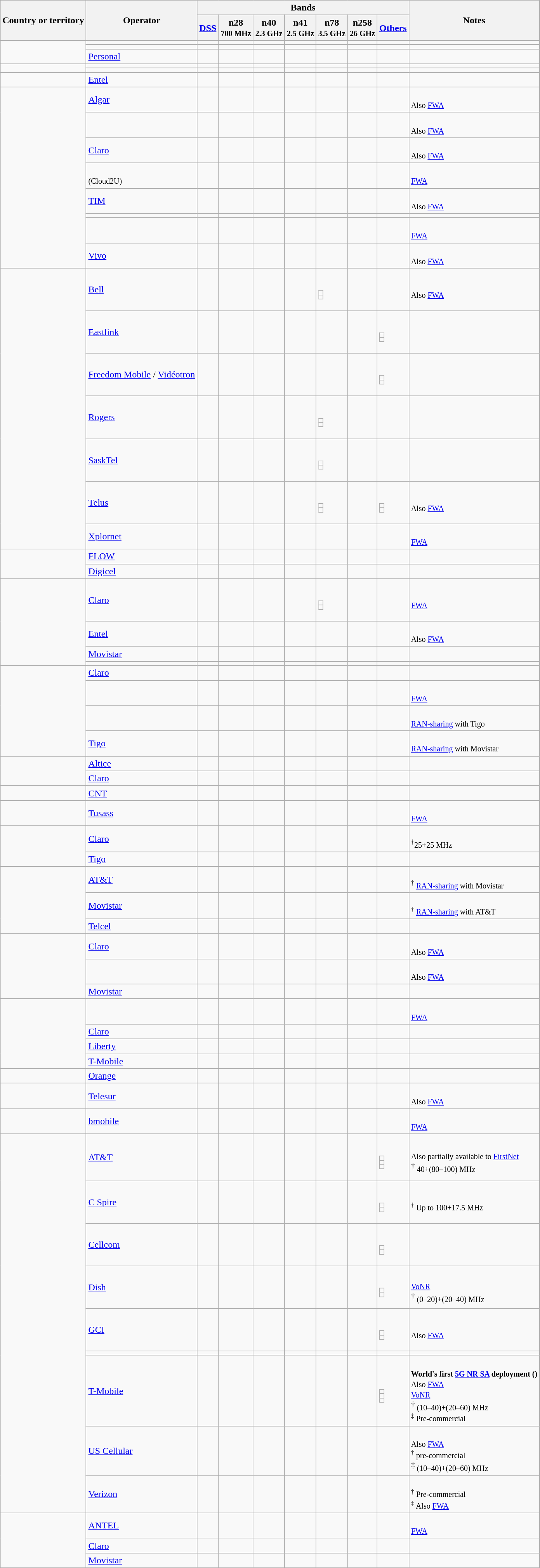<table class="wikitable sortable sticky-header-multi">
<tr>
<th rowspan="2">Country or territory</th>
<th rowspan="2">Operator</th>
<th colspan="7">Bands</th>
<th rowspan="2" class="unsortable">Notes</th>
</tr>
<tr>
<th data-sort-type="number"><a href='#'>DSS</a></th>
<th data-sort-type="number">n28<br><small>700 MHz</small></th>
<th data-sort-type="number">n40<br><small>2.3 GHz</small></th>
<th data-sort-type="number">n41<br><small>2.5 GHz</small></th>
<th data-sort-type="number">n78<br><small>3.5 GHz</small></th>
<th data-sort-type="number">n258<br><small>26 GHz</small></th>
<th class="unsortable"><a href='#'>Others</a></th>
</tr>
<tr id="Argentina">
<td rowspan="3"></td>
<td></td>
<td></td>
<td></td>
<td></td>
<td></td>
<td></td>
<td></td>
<td></td>
<td></td>
</tr>
<tr>
<td></td>
<td></td>
<td></td>
<td></td>
<td></td>
<td></td>
<td></td>
<td></td>
<td></td>
</tr>
<tr>
<td><a href='#'>Personal</a></td>
<td></td>
<td></td>
<td></td>
<td></td>
<td></td>
<td></td>
<td></td>
<td></td>
</tr>
<tr id="Bermuda">
<td rowspan="2"></td>
<td></td>
<td></td>
<td></td>
<td></td>
<td></td>
<td></td>
<td></td>
<td></td>
<td></td>
</tr>
<tr>
<td></td>
<td></td>
<td></td>
<td></td>
<td></td>
<td></td>
<td></td>
<td></td>
<td></td>
</tr>
<tr id="Bolivia">
<td></td>
<td><a href='#'>Entel</a></td>
<td></td>
<td></td>
<td></td>
<td></td>
<td></td>
<td></td>
<td></td>
<td></td>
</tr>
<tr id="Brazil">
<td rowspan="8"></td>
<td><a href='#'>Algar</a></td>
<td></td>
<td></td>
<td></td>
<td></td>
<td></td>
<td></td>
<td></td>
<td><br><small>Also <a href='#'>FWA</a></small></td>
</tr>
<tr>
<td></td>
<td></td>
<td></td>
<td></td>
<td></td>
<td></td>
<td></td>
<td></td>
<td><br><small>Also <a href='#'>FWA</a></small></td>
</tr>
<tr>
<td><a href='#'>Claro</a></td>
<td></td>
<td></td>
<td></td>
<td></td>
<td></td>
<td></td>
<td></td>
<td><br><small>Also <a href='#'>FWA</a></small></td>
</tr>
<tr>
<td><br><small>(Cloud2U)</small></td>
<td></td>
<td></td>
<td></td>
<td></td>
<td></td>
<td></td>
<td></td>
<td><br><small><a href='#'>FWA</a></small></td>
</tr>
<tr>
<td><a href='#'>TIM</a></td>
<td></td>
<td></td>
<td></td>
<td></td>
<td></td>
<td></td>
<td></td>
<td><br><small>Also <a href='#'>FWA</a></small></td>
</tr>
<tr>
<td></td>
<td></td>
<td></td>
<td></td>
<td></td>
<td></td>
<td></td>
<td></td>
<td></td>
</tr>
<tr>
<td></td>
<td></td>
<td></td>
<td></td>
<td></td>
<td></td>
<td></td>
<td></td>
<td><br><small><a href='#'>FWA</a></small></td>
</tr>
<tr>
<td><a href='#'>Vivo</a></td>
<td></td>
<td></td>
<td></td>
<td></td>
<td></td>
<td></td>
<td></td>
<td><br><small>Also <a href='#'>FWA</a></small></td>
</tr>
<tr id="Canada">
<td rowspan="7"></td>
<td><a href='#'>Bell</a></td>
<td></td>
<td></td>
<td></td>
<td></td>
<td><br><table class="wikitable" style="border:none">
<tr>
<td></td>
</tr>
<tr>
<td></td>
</tr>
</table>
</td>
<td></td>
<td></td>
<td><br><small>Also <a href='#'>FWA</a></small></td>
</tr>
<tr>
<td><a href='#'>Eastlink</a></td>
<td></td>
<td></td>
<td></td>
<td></td>
<td></td>
<td></td>
<td><br><table class="wikitable" style="border:none">
<tr>
<td></td>
</tr>
<tr>
<td></td>
</tr>
</table>
</td>
<td><br></td>
</tr>
<tr>
<td><a href='#'>Freedom Mobile</a> / <a href='#'>Vidéotron</a></td>
<td></td>
<td></td>
<td></td>
<td></td>
<td></td>
<td></td>
<td><br><table class="wikitable" style="border:none">
<tr>
<td></td>
</tr>
<tr>
<td></td>
</tr>
</table>
</td>
<td></td>
</tr>
<tr>
<td><a href='#'>Rogers</a></td>
<td></td>
<td></td>
<td></td>
<td></td>
<td><br><table class="wikitable" style="border:none">
<tr>
<td></td>
</tr>
<tr>
<td></td>
</tr>
</table>
</td>
<td></td>
<td></td>
<td></td>
</tr>
<tr>
<td><a href='#'>SaskTel</a></td>
<td></td>
<td></td>
<td></td>
<td></td>
<td><br><table class="wikitable" style="border:none">
<tr>
<td></td>
</tr>
<tr>
<td></td>
</tr>
</table>
</td>
<td></td>
<td></td>
<td></td>
</tr>
<tr>
<td><a href='#'>Telus</a></td>
<td></td>
<td></td>
<td></td>
<td></td>
<td><br><table class="wikitable" style="border:none">
<tr>
<td></td>
</tr>
<tr>
<td></td>
</tr>
</table>
</td>
<td></td>
<td><br><table class="wikitable" style="border:none">
<tr>
<td></td>
</tr>
<tr>
<td></td>
</tr>
</table>
</td>
<td><br><small>Also <a href='#'>FWA</a></small></td>
</tr>
<tr>
<td><a href='#'>Xplornet</a></td>
<td></td>
<td></td>
<td></td>
<td></td>
<td></td>
<td></td>
<td></td>
<td><br><small><a href='#'>FWA</a></small></td>
</tr>
<tr id="Cayman Islands">
<td rowspan="2"></td>
<td><a href='#'>FLOW</a></td>
<td></td>
<td></td>
<td></td>
<td></td>
<td></td>
<td></td>
<td></td>
<td></td>
</tr>
<tr>
<td><a href='#'>Digicel</a></td>
<td></td>
<td></td>
<td></td>
<td></td>
<td></td>
<td></td>
<td></td>
<td></td>
</tr>
<tr id="Chile">
<td rowspan="4"></td>
<td><a href='#'>Claro</a></td>
<td></td>
<td></td>
<td></td>
<td></td>
<td><br><table class="wikitable" style="border:none">
<tr>
<td></td>
</tr>
<tr>
<td></td>
</tr>
</table>
</td>
<td></td>
<td></td>
<td><br><small><a href='#'>FWA</a></small><br><small></small></td>
</tr>
<tr>
<td><a href='#'>Entel</a></td>
<td></td>
<td></td>
<td></td>
<td></td>
<td></td>
<td></td>
<td></td>
<td><br><small>Also <a href='#'>FWA</a></small><br><small></small></td>
</tr>
<tr>
<td><a href='#'>Movistar</a></td>
<td></td>
<td></td>
<td></td>
<td></td>
<td></td>
<td></td>
<td></td>
<td></td>
</tr>
<tr>
<td></td>
<td></td>
<td></td>
<td></td>
<td></td>
<td></td>
<td></td>
<td></td>
<td></td>
</tr>
<tr id="Colombia">
<td rowspan="4"></td>
<td><a href='#'>Claro</a></td>
<td></td>
<td></td>
<td></td>
<td></td>
<td></td>
<td></td>
<td></td>
<td></td>
</tr>
<tr>
<td></td>
<td></td>
<td></td>
<td></td>
<td></td>
<td></td>
<td></td>
<td></td>
<td><br><small><a href='#'>FWA</a></small></td>
</tr>
<tr>
<td></td>
<td></td>
<td></td>
<td></td>
<td></td>
<td></td>
<td></td>
<td></td>
<td><br><small><a href='#'>RAN-sharing</a> with Tigo</small></td>
</tr>
<tr>
<td><a href='#'>Tigo</a></td>
<td></td>
<td></td>
<td></td>
<td></td>
<td></td>
<td></td>
<td></td>
<td><br><small><a href='#'>RAN-sharing</a> with Movistar</small></td>
</tr>
<tr id="Dominican_Republic">
<td rowspan="2"></td>
<td><a href='#'>Altice</a></td>
<td></td>
<td></td>
<td></td>
<td></td>
<td></td>
<td></td>
<td></td>
<td></td>
</tr>
<tr>
<td><a href='#'>Claro</a></td>
<td></td>
<td></td>
<td></td>
<td></td>
<td></td>
<td></td>
<td></td>
<td></td>
</tr>
<tr id="Ecuador">
<td></td>
<td><a href='#'>CNT</a></td>
<td></td>
<td></td>
<td></td>
<td></td>
<td></td>
<td></td>
<td></td>
<td></td>
</tr>
<tr id="Greenland">
<td></td>
<td><a href='#'>Tusass</a></td>
<td></td>
<td></td>
<td></td>
<td></td>
<td></td>
<td></td>
<td></td>
<td><br><small><a href='#'>FWA</a></small></td>
</tr>
<tr id="Guatemala">
<td rowspan="2"></td>
<td><a href='#'>Claro</a></td>
<td></td>
<td></td>
<td></td>
<td></td>
<td></td>
<td></td>
<td></td>
<td><br><small><sup>†</sup>25+25 MHz</small></td>
</tr>
<tr>
<td><a href='#'>Tigo</a></td>
<td></td>
<td></td>
<td></td>
<td></td>
<td></td>
<td></td>
<td></td>
<td></td>
</tr>
<tr id="Mexico">
<td rowspan="3"></td>
<td><a href='#'>AT&T</a></td>
<td></td>
<td></td>
<td></td>
<td></td>
<td></td>
<td></td>
<td></td>
<td><br><small><sup>†</sup> <a href='#'>RAN-sharing</a> with Movistar</small></td>
</tr>
<tr>
<td><a href='#'>Movistar</a></td>
<td></td>
<td></td>
<td></td>
<td></td>
<td></td>
<td></td>
<td></td>
<td><br><small><sup>†</sup> <a href='#'>RAN-sharing</a> with AT&T</small></td>
</tr>
<tr>
<td><a href='#'>Telcel</a></td>
<td></td>
<td></td>
<td></td>
<td></td>
<td></td>
<td></td>
<td></td>
<td></td>
</tr>
<tr id="Peru">
<td rowspan="3"></td>
<td><a href='#'>Claro</a></td>
<td></td>
<td></td>
<td></td>
<td></td>
<td></td>
<td></td>
<td></td>
<td><br><small>Also <a href='#'>FWA</a></small><br><small></small></td>
</tr>
<tr>
<td></td>
<td></td>
<td></td>
<td></td>
<td></td>
<td></td>
<td></td>
<td></td>
<td><br><small>Also <a href='#'>FWA</a></small><br><small></small></td>
</tr>
<tr>
<td><a href='#'>Movistar</a></td>
<td></td>
<td></td>
<td></td>
<td></td>
<td></td>
<td></td>
<td></td>
<td><br><small></small></td>
</tr>
<tr id="Puerto_Rico">
<td rowspan="4"><br></td>
<td></td>
<td></td>
<td></td>
<td></td>
<td></td>
<td></td>
<td></td>
<td></td>
<td><br><small><a href='#'>FWA</a></small></td>
</tr>
<tr>
<td><a href='#'>Claro</a></td>
<td></td>
<td></td>
<td></td>
<td></td>
<td></td>
<td></td>
<td></td>
<td></td>
</tr>
<tr>
<td><a href='#'>Liberty</a></td>
<td></td>
<td></td>
<td></td>
<td></td>
<td></td>
<td></td>
<td></td>
<td></td>
</tr>
<tr>
<td><a href='#'>T-Mobile</a></td>
<td></td>
<td></td>
<td></td>
<td></td>
<td></td>
<td></td>
<td></td>
<td></td>
</tr>
<tr id="Saint-Martin">
<td></td>
<td><a href='#'>Orange</a></td>
<td></td>
<td></td>
<td></td>
<td></td>
<td></td>
<td></td>
<td></td>
<td></td>
</tr>
<tr id="Suriname">
<td></td>
<td><a href='#'>Telesur</a></td>
<td></td>
<td></td>
<td></td>
<td></td>
<td></td>
<td></td>
<td></td>
<td><br><small>Also <a href='#'>FWA</a></small></td>
</tr>
<tr id="Trinidad_and_Tobago">
<td></td>
<td><a href='#'>bmobile</a></td>
<td></td>
<td></td>
<td></td>
<td></td>
<td></td>
<td></td>
<td></td>
<td><br><small><a href='#'>FWA</a></small></td>
</tr>
<tr id="United_States">
<td rowspan="9"></td>
<td><a href='#'>AT&T</a></td>
<td></td>
<td></td>
<td></td>
<td></td>
<td></td>
<td></td>
<td><br><table class="wikitable" style="border:none">
<tr>
<td></td>
</tr>
<tr>
<td></td>
</tr>
<tr>
<td></td>
</tr>
</table>
</td>
<td><br><small>Also partially available to <a href='#'>FirstNet</a></small><br><sup>†</sup><small> 40+(80–100) MHz</small></td>
</tr>
<tr>
<td><a href='#'>C Spire</a></td>
<td></td>
<td></td>
<td></td>
<td></td>
<td></td>
<td></td>
<td><br><table class="wikitable" style="border:none">
<tr>
<td></td>
</tr>
<tr>
<td></td>
</tr>
</table>
</td>
<td><br><small><sup>†</sup> Up to 100+17.5 MHz</small></td>
</tr>
<tr>
<td><a href='#'>Cellcom</a></td>
<td></td>
<td></td>
<td></td>
<td></td>
<td></td>
<td></td>
<td><br><table class="wikitable" style="border:none">
<tr>
<td></td>
</tr>
<tr>
<td></td>
</tr>
</table>
</td>
<td></td>
</tr>
<tr>
<td><a href='#'>Dish</a></td>
<td></td>
<td></td>
<td></td>
<td></td>
<td></td>
<td></td>
<td><br><table class="wikitable" style="border:none">
<tr>
<td></td>
</tr>
<tr>
<td></td>
</tr>
</table>
</td>
<td><br><small><a href='#'>VoNR</a></small><br><sup>†</sup><small> (0–20)+(20–40) MHz</small></td>
</tr>
<tr>
<td><a href='#'>GCI</a></td>
<td></td>
<td></td>
<td></td>
<td></td>
<td></td>
<td></td>
<td><br><table class="wikitable" style="border:none">
<tr>
<td></td>
</tr>
<tr>
<td></td>
</tr>
</table>
</td>
<td><br><small>Also <a href='#'>FWA</a></small></td>
</tr>
<tr>
<td></td>
<td></td>
<td></td>
<td></td>
<td></td>
<td></td>
<td></td>
<td></td>
<td></td>
</tr>
<tr>
<td><a href='#'>T-Mobile</a></td>
<td></td>
<td></td>
<td></td>
<td></td>
<td></td>
<td></td>
<td><br><table class="wikitable" style="border:none">
<tr>
<td></td>
</tr>
<tr>
<td></td>
</tr>
<tr>
<td></td>
</tr>
</table>
</td>
<td><br><small><strong>World's first <a href='#'>5G NR SA</a> deployment ()</strong></small><br><small>Also <a href='#'>FWA</a></small><br><small><a href='#'>VoNR</a></small><br><sup>†</sup><small> (10–40)+(20–60) MHz</small><br><small><sup>‡</sup> Pre-commercial</small><br><small></small></td>
</tr>
<tr>
<td><a href='#'>US Cellular</a></td>
<td></td>
<td></td>
<td></td>
<td></td>
<td></td>
<td></td>
<td></td>
<td><br><small>Also <a href='#'>FWA</a></small><br><small><sup>†</sup> pre-commercial</small><br><sup>‡</sup><small> (10–40)+(20–60) MHz</small></td>
</tr>
<tr>
<td><a href='#'>Verizon</a></td>
<td></td>
<td></td>
<td></td>
<td></td>
<td></td>
<td></td>
<td></td>
<td><br><small><sup>†</sup> Pre-commercial</small><br><small><sup>‡</sup> Also <a href='#'>FWA</a></small></td>
</tr>
<tr id="Uruguay">
<td rowspan="3"></td>
<td><a href='#'>ANTEL</a></td>
<td></td>
<td></td>
<td></td>
<td></td>
<td></td>
<td></td>
<td></td>
<td><br><small><a href='#'>FWA</a></small></td>
</tr>
<tr>
<td><a href='#'>Claro</a></td>
<td></td>
<td></td>
<td></td>
<td></td>
<td></td>
<td></td>
<td></td>
<td></td>
</tr>
<tr>
<td><a href='#'>Movistar</a></td>
<td></td>
<td></td>
<td></td>
<td></td>
<td></td>
<td></td>
<td></td>
<td></td>
</tr>
</table>
